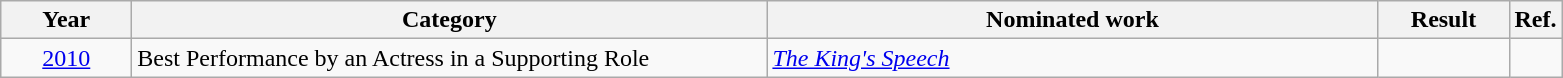<table class=wikitable>
<tr>
<th scope="col" style="width:5em;">Year</th>
<th scope="col" style="width:26em;">Category</th>
<th scope="col" style="width:25em;">Nominated work</th>
<th scope="col" style="width:5em;">Result</th>
<th>Ref.</th>
</tr>
<tr>
<td style="text-align:center;"><a href='#'>2010</a></td>
<td>Best Performance by an Actress in a Supporting Role</td>
<td><em><a href='#'>The King's Speech</a></em></td>
<td></td>
<td></td>
</tr>
</table>
